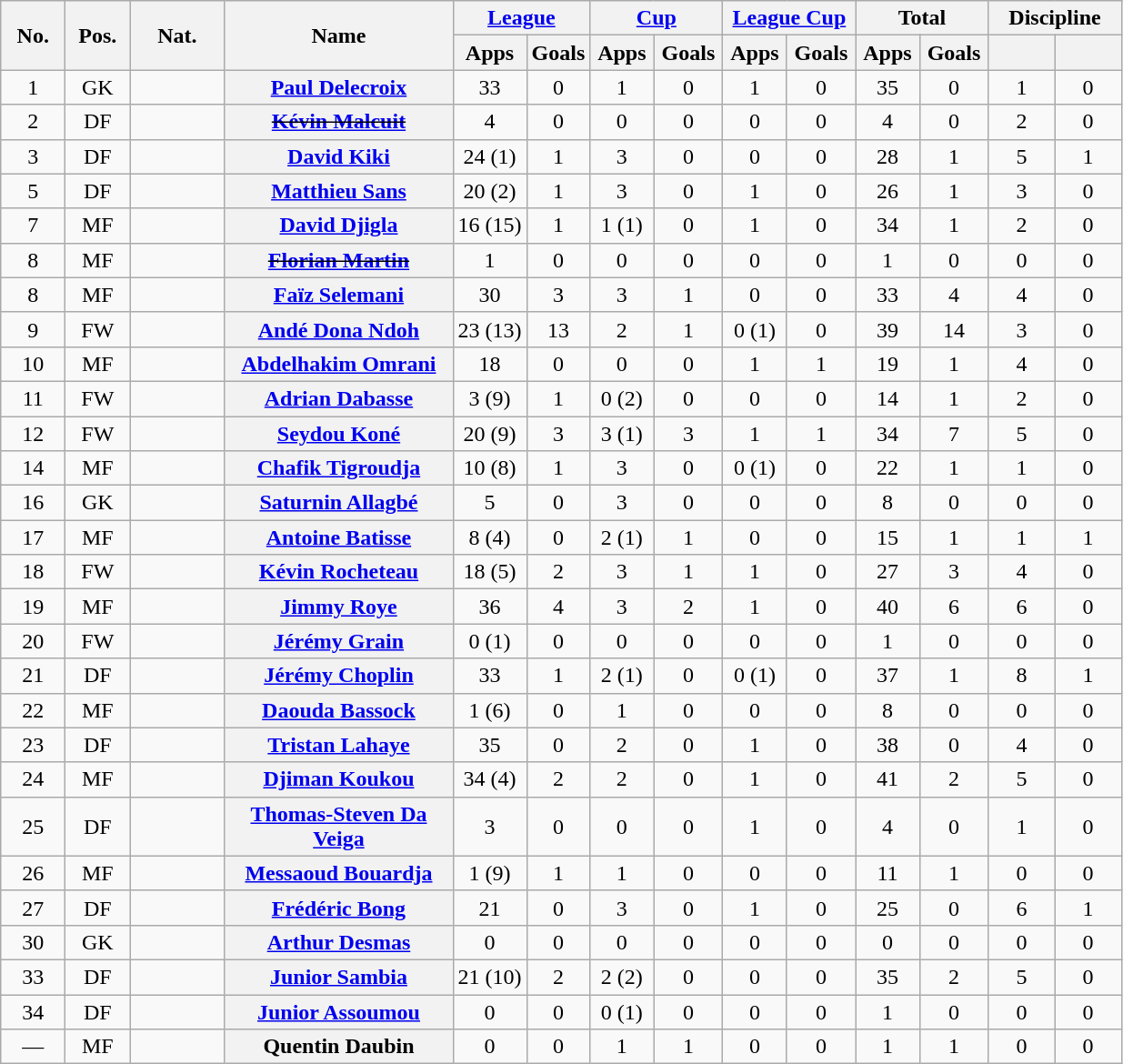<table class="wikitable plainrowheaders" style="text-align:center">
<tr>
<th rowspan="2" width="40">No.</th>
<th rowspan="2" width="40">Pos.</th>
<th rowspan="2" width="62">Nat.</th>
<th rowspan="2" width="160" scope="col">Name</th>
<th colspan="2" width="90"><a href='#'>League</a></th>
<th colspan="2" width="90"><a href='#'>Cup</a></th>
<th colspan="2" width="90"><a href='#'>League Cup</a></th>
<th colspan="2" width="90">Total</th>
<th colspan="2" width="90">Discipline</th>
</tr>
<tr>
<th scope="col">Apps</th>
<th scope="col">Goals</th>
<th scope="col">Apps</th>
<th scope="col">Goals</th>
<th scope="col">Apps</th>
<th scope="col">Goals</th>
<th scope="col">Apps</th>
<th scope="col">Goals</th>
<th scope="col"></th>
<th scope="col"></th>
</tr>
<tr>
<td>1</td>
<td>GK</td>
<td></td>
<th scope="row"><a href='#'>Paul Delecroix</a></th>
<td>33</td>
<td>0</td>
<td>1</td>
<td>0</td>
<td>1</td>
<td>0</td>
<td>35</td>
<td>0</td>
<td>1</td>
<td>0</td>
</tr>
<tr>
<td>2</td>
<td>DF</td>
<td></td>
<th scope="row"><s><a href='#'>Kévin Malcuit</a></s> </th>
<td>4</td>
<td>0</td>
<td>0</td>
<td>0</td>
<td>0</td>
<td>0</td>
<td>4</td>
<td>0</td>
<td>2</td>
<td>0</td>
</tr>
<tr>
<td>3</td>
<td>DF</td>
<td></td>
<th scope="row"><a href='#'>David Kiki</a></th>
<td>24 (1)</td>
<td>1</td>
<td>3</td>
<td>0</td>
<td>0</td>
<td>0</td>
<td>28</td>
<td>1</td>
<td>5</td>
<td>1</td>
</tr>
<tr>
<td>5</td>
<td>DF</td>
<td></td>
<th scope="row"><a href='#'>Matthieu Sans</a></th>
<td>20 (2)</td>
<td>1</td>
<td>3</td>
<td>0</td>
<td>1</td>
<td>0</td>
<td>26</td>
<td>1</td>
<td>3</td>
<td>0</td>
</tr>
<tr>
<td>7</td>
<td>MF</td>
<td></td>
<th scope="row"><a href='#'>David Djigla</a></th>
<td>16 (15)</td>
<td>1</td>
<td>1 (1)</td>
<td>0</td>
<td>1</td>
<td>0</td>
<td>34</td>
<td>1</td>
<td>2</td>
<td>0</td>
</tr>
<tr>
<td>8</td>
<td>MF</td>
<td></td>
<th scope="row"><s><a href='#'>Florian Martin</a></s> </th>
<td>1</td>
<td>0</td>
<td>0</td>
<td>0</td>
<td>0</td>
<td>0</td>
<td>1</td>
<td>0</td>
<td>0</td>
<td>0</td>
</tr>
<tr>
<td>8</td>
<td>MF</td>
<td></td>
<th scope="row"><a href='#'>Faïz Selemani</a></th>
<td>30</td>
<td>3</td>
<td>3</td>
<td>1</td>
<td>0</td>
<td>0</td>
<td>33</td>
<td>4</td>
<td>4</td>
<td>0</td>
</tr>
<tr>
<td>9</td>
<td>FW</td>
<td></td>
<th scope="row"><a href='#'>Andé Dona Ndoh</a></th>
<td>23 (13)</td>
<td>13</td>
<td>2</td>
<td>1</td>
<td>0 (1)</td>
<td>0</td>
<td>39</td>
<td>14</td>
<td>3</td>
<td>0</td>
</tr>
<tr>
<td>10</td>
<td>MF</td>
<td></td>
<th scope="row"><a href='#'>Abdelhakim Omrani</a></th>
<td>18</td>
<td>0</td>
<td>0</td>
<td>0</td>
<td>1</td>
<td>1</td>
<td>19</td>
<td>1</td>
<td>4</td>
<td>0</td>
</tr>
<tr>
<td>11</td>
<td>FW</td>
<td></td>
<th scope="row"><a href='#'>Adrian Dabasse</a></th>
<td>3 (9)</td>
<td>1</td>
<td>0 (2)</td>
<td>0</td>
<td>0</td>
<td>0</td>
<td>14</td>
<td>1</td>
<td>2</td>
<td>0</td>
</tr>
<tr>
<td>12</td>
<td>FW</td>
<td></td>
<th scope="row"><a href='#'>Seydou Koné</a></th>
<td>20 (9)</td>
<td>3</td>
<td>3 (1)</td>
<td>3</td>
<td>1</td>
<td>1</td>
<td>34</td>
<td>7</td>
<td>5</td>
<td>0</td>
</tr>
<tr>
<td>14</td>
<td>MF</td>
<td></td>
<th scope="row"><a href='#'>Chafik Tigroudja</a></th>
<td>10 (8)</td>
<td>1</td>
<td>3</td>
<td>0</td>
<td>0 (1)</td>
<td>0</td>
<td>22</td>
<td>1</td>
<td>1</td>
<td>0</td>
</tr>
<tr>
<td>16</td>
<td>GK</td>
<td></td>
<th scope="row"><a href='#'>Saturnin Allagbé</a></th>
<td>5</td>
<td>0</td>
<td>3</td>
<td>0</td>
<td>0</td>
<td>0</td>
<td>8</td>
<td>0</td>
<td>0</td>
<td>0</td>
</tr>
<tr>
<td>17</td>
<td>MF</td>
<td></td>
<th scope="row"><a href='#'>Antoine Batisse</a></th>
<td>8 (4)</td>
<td>0</td>
<td>2 (1)</td>
<td>1</td>
<td>0</td>
<td>0</td>
<td>15</td>
<td>1</td>
<td>1</td>
<td>1</td>
</tr>
<tr>
<td>18</td>
<td>FW</td>
<td></td>
<th scope="row"><a href='#'>Kévin Rocheteau</a></th>
<td>18 (5)</td>
<td>2</td>
<td>3</td>
<td>1</td>
<td>1</td>
<td>0</td>
<td>27</td>
<td>3</td>
<td>4</td>
<td>0</td>
</tr>
<tr>
<td>19</td>
<td>MF</td>
<td></td>
<th scope="row"><a href='#'>Jimmy Roye</a></th>
<td>36</td>
<td>4</td>
<td>3</td>
<td>2</td>
<td>1</td>
<td>0</td>
<td>40</td>
<td>6</td>
<td>6</td>
<td>0</td>
</tr>
<tr>
<td>20</td>
<td>FW</td>
<td></td>
<th scope="row"><a href='#'>Jérémy Grain</a></th>
<td>0 (1)</td>
<td>0</td>
<td>0</td>
<td>0</td>
<td>0</td>
<td>0</td>
<td>1</td>
<td>0</td>
<td>0</td>
<td>0</td>
</tr>
<tr>
<td>21</td>
<td>DF</td>
<td></td>
<th scope="row"><a href='#'>Jérémy Choplin</a></th>
<td>33</td>
<td>1</td>
<td>2 (1)</td>
<td>0</td>
<td>0 (1)</td>
<td>0</td>
<td>37</td>
<td>1</td>
<td>8</td>
<td>1</td>
</tr>
<tr>
<td>22</td>
<td>MF</td>
<td></td>
<th scope="row"><a href='#'>Daouda Bassock</a></th>
<td>1 (6)</td>
<td>0</td>
<td>1</td>
<td>0</td>
<td>0</td>
<td>0</td>
<td>8</td>
<td>0</td>
<td>0</td>
<td>0</td>
</tr>
<tr>
<td>23</td>
<td>DF</td>
<td></td>
<th scope="row"><a href='#'>Tristan Lahaye</a></th>
<td>35</td>
<td>0</td>
<td>2</td>
<td>0</td>
<td>1</td>
<td>0</td>
<td>38</td>
<td>0</td>
<td>4</td>
<td>0</td>
</tr>
<tr>
<td>24</td>
<td>MF</td>
<td></td>
<th scope="row"><a href='#'>Djiman Koukou</a></th>
<td>34 (4)</td>
<td>2</td>
<td>2</td>
<td>0</td>
<td>1</td>
<td>0</td>
<td>41</td>
<td>2</td>
<td>5</td>
<td>0</td>
</tr>
<tr>
<td>25</td>
<td>DF</td>
<td></td>
<th scope="row"><a href='#'>Thomas-Steven Da Veiga</a></th>
<td>3</td>
<td>0</td>
<td>0</td>
<td>0</td>
<td>1</td>
<td>0</td>
<td>4</td>
<td>0</td>
<td>1</td>
<td>0</td>
</tr>
<tr>
<td>26</td>
<td>MF</td>
<td></td>
<th scope="row"><a href='#'>Messaoud Bouardja</a></th>
<td>1 (9)</td>
<td>1</td>
<td>1</td>
<td>0</td>
<td>0</td>
<td>0</td>
<td>11</td>
<td>1</td>
<td>0</td>
<td>0</td>
</tr>
<tr>
<td>27</td>
<td>DF</td>
<td></td>
<th scope="row"><a href='#'>Frédéric Bong</a></th>
<td>21</td>
<td>0</td>
<td>3</td>
<td>0</td>
<td>1</td>
<td>0</td>
<td>25</td>
<td>0</td>
<td>6</td>
<td>1</td>
</tr>
<tr>
<td>30</td>
<td>GK</td>
<td></td>
<th scope="row"><a href='#'>Arthur Desmas</a></th>
<td>0</td>
<td>0</td>
<td>0</td>
<td>0</td>
<td>0</td>
<td>0</td>
<td>0</td>
<td>0</td>
<td>0</td>
<td>0</td>
</tr>
<tr>
<td>33</td>
<td>DF</td>
<td></td>
<th scope="row"><a href='#'>Junior Sambia</a></th>
<td>21 (10)</td>
<td>2</td>
<td>2 (2)</td>
<td>0</td>
<td>0</td>
<td>0</td>
<td>35</td>
<td>2</td>
<td>5</td>
<td>0</td>
</tr>
<tr>
<td>34</td>
<td>DF</td>
<td></td>
<th scope="row"><a href='#'>Junior Assoumou</a></th>
<td>0</td>
<td>0</td>
<td>0 (1)</td>
<td>0</td>
<td>0</td>
<td>0</td>
<td>1</td>
<td>0</td>
<td>0</td>
<td>0</td>
</tr>
<tr>
<td>—</td>
<td>MF</td>
<td></td>
<th scope="row">Quentin Daubin</th>
<td>0</td>
<td>0</td>
<td>1</td>
<td>1</td>
<td>0</td>
<td>0</td>
<td>1</td>
<td>1</td>
<td>0</td>
<td>0</td>
</tr>
</table>
